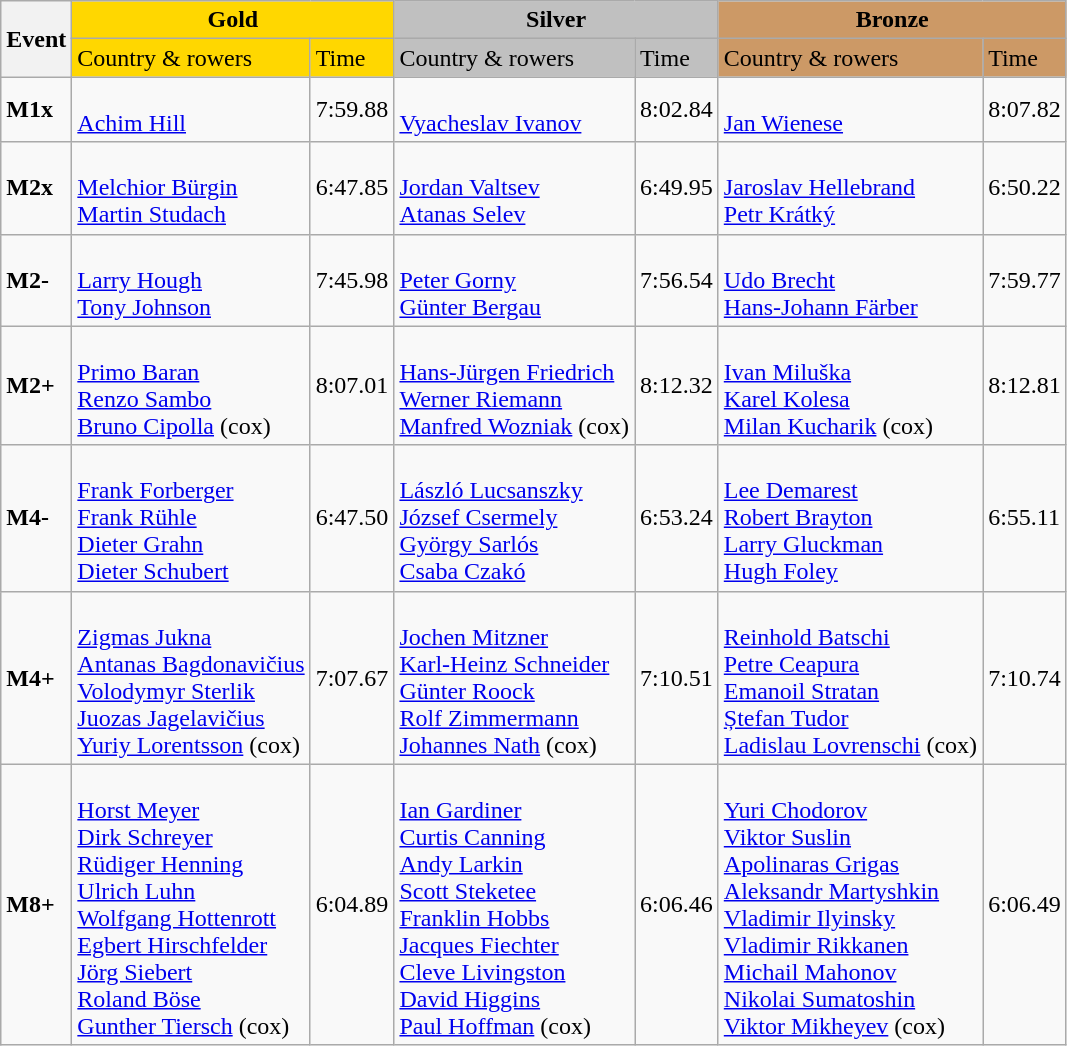<table class="wikitable">
<tr>
<th rowspan="2">Event</th>
<th colspan="2" style="background:gold;">Gold</th>
<th colspan="2" style="background:silver;">Silver</th>
<th colspan="2" style="background:#c96;">Bronze</th>
</tr>
<tr>
<td style="background:gold;">Country & rowers</td>
<td style="background:gold;">Time</td>
<td style="background:silver;">Country & rowers</td>
<td style="background:silver;">Time</td>
<td style="background:#c96;">Country & rowers</td>
<td style="background:#c96;">Time</td>
</tr>
<tr>
<td><strong>M1x</strong></td>
<td> <br> <a href='#'>Achim Hill</a></td>
<td>7:59.88</td>
<td> <br> <a href='#'>Vyacheslav Ivanov</a></td>
<td>8:02.84</td>
<td> <br> <a href='#'>Jan Wienese</a></td>
<td>8:07.82</td>
</tr>
<tr>
<td><strong>M2x</strong></td>
<td> <br> <a href='#'>Melchior Bürgin</a> <br> <a href='#'>Martin Studach</a></td>
<td>6:47.85</td>
<td> <br> <a href='#'>Jordan Valtsev</a> <br> <a href='#'>Atanas Selev</a></td>
<td>6:49.95</td>
<td> <br> <a href='#'>Jaroslav Hellebrand</a> <br> <a href='#'>Petr Krátký</a></td>
<td>6:50.22</td>
</tr>
<tr>
<td><strong>M2-</strong></td>
<td> <br> <a href='#'>Larry Hough</a> <br> <a href='#'>Tony Johnson</a></td>
<td>7:45.98</td>
<td> <br> <a href='#'>Peter Gorny</a> <br> <a href='#'>Günter Bergau</a></td>
<td>7:56.54</td>
<td> <br> <a href='#'>Udo Brecht</a> <br> <a href='#'>Hans-Johann Färber</a></td>
<td>7:59.77</td>
</tr>
<tr>
<td><strong>M2+</strong></td>
<td> <br> <a href='#'>Primo Baran</a> <br> <a href='#'>Renzo Sambo</a> <br> <a href='#'>Bruno Cipolla</a> (cox)</td>
<td>8:07.01</td>
<td> <br> <a href='#'>Hans-Jürgen Friedrich</a> <br> <a href='#'>Werner Riemann</a> <br> <a href='#'>Manfred Wozniak</a> (cox)</td>
<td>8:12.32</td>
<td> <br> <a href='#'>Ivan Miluška</a> <br> <a href='#'>Karel Kolesa</a> <br> <a href='#'>Milan Kucharik</a> (cox)</td>
<td>8:12.81</td>
</tr>
<tr>
<td><strong>M4-</strong></td>
<td> <br> <a href='#'>Frank Forberger</a> <br> <a href='#'>Frank Rühle</a> <br> <a href='#'>Dieter Grahn</a> <br> <a href='#'>Dieter Schubert</a></td>
<td>6:47.50</td>
<td> <br> <a href='#'>László Lucsanszky</a> <br> <a href='#'>József Csermely</a> <br> <a href='#'>György Sarlós</a> <br> <a href='#'>Csaba Czakó</a></td>
<td>6:53.24</td>
<td> <br> <a href='#'>Lee Demarest</a> <br> <a href='#'>Robert Brayton</a> <br> <a href='#'>Larry Gluckman</a> <br> <a href='#'>Hugh Foley</a></td>
<td>6:55.11</td>
</tr>
<tr>
<td><strong>M4+</strong></td>
<td> <br> <a href='#'>Zigmas Jukna</a> <br> <a href='#'>Antanas Bagdonavičius</a> <br> <a href='#'>Volodymyr Sterlik</a> <br> <a href='#'>Juozas Jagelavičius</a> <br> <a href='#'>Yuriy Lorentsson</a> (cox)</td>
<td>7:07.67</td>
<td> <br> <a href='#'>Jochen Mitzner</a> <br> <a href='#'>Karl-Heinz Schneider</a> <br> <a href='#'>Günter Roock</a> <br> <a href='#'>Rolf Zimmermann</a> <br> <a href='#'>Johannes Nath</a> (cox)</td>
<td>7:10.51</td>
<td> <br> <a href='#'>Reinhold Batschi</a> <br> <a href='#'>Petre Ceapura</a> <br> <a href='#'>Emanoil Stratan</a> <br> <a href='#'>Ștefan Tudor</a> <br> <a href='#'>Ladislau Lovrenschi</a> (cox)</td>
<td>7:10.74</td>
</tr>
<tr>
<td><strong>M8+</strong></td>
<td> <br> <a href='#'>Horst Meyer</a> <br> <a href='#'>Dirk Schreyer</a> <br> <a href='#'>Rüdiger Henning</a> <br> <a href='#'>Ulrich Luhn</a> <br> <a href='#'>Wolfgang Hottenrott</a> <br> <a href='#'>Egbert Hirschfelder</a> <br> <a href='#'>Jörg Siebert</a> <br> <a href='#'>Roland Böse</a> <br> <a href='#'>Gunther Tiersch</a> (cox)</td>
<td>6:04.89</td>
<td> <br> <a href='#'>Ian Gardiner</a> <br> <a href='#'>Curtis Canning</a> <br> <a href='#'>Andy Larkin</a> <br> <a href='#'>Scott Steketee</a> <br> <a href='#'>Franklin Hobbs</a> <br> <a href='#'>Jacques Fiechter</a> <br> <a href='#'>Cleve Livingston</a> <br> <a href='#'>David Higgins</a> <br> <a href='#'>Paul Hoffman</a> (cox)</td>
<td>6:06.46</td>
<td> <br> <a href='#'>Yuri Chodorov</a> <br> <a href='#'>Viktor Suslin</a> <br> <a href='#'>Apolinaras Grigas</a> <br> <a href='#'>Aleksandr Martyshkin</a> <br> <a href='#'>Vladimir Ilyinsky</a> <br> <a href='#'>Vladimir Rikkanen</a> <br> <a href='#'>Michail Mahonov</a> <br> <a href='#'>Nikolai Sumatoshin</a> <br> <a href='#'>Viktor Mikheyev</a> (cox)</td>
<td>6:06.49</td>
</tr>
</table>
